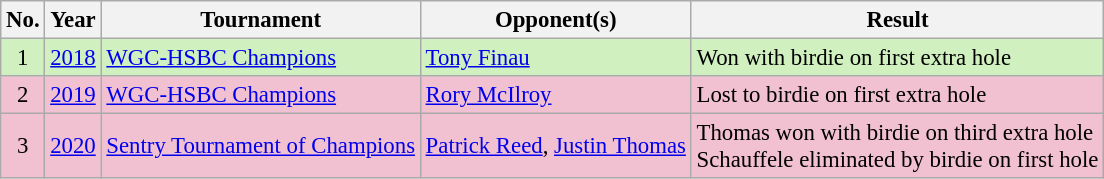<table class="wikitable" style="font-size:95%;">
<tr>
<th>No.</th>
<th>Year</th>
<th>Tournament</th>
<th>Opponent(s)</th>
<th>Result</th>
</tr>
<tr style="background:#d0f0c0;">
<td align=center>1</td>
<td><a href='#'>2018</a></td>
<td><a href='#'>WGC-HSBC Champions</a></td>
<td> <a href='#'>Tony Finau</a></td>
<td>Won with birdie on first extra hole</td>
</tr>
<tr style="background:#F2C1D1;">
<td align=center>2</td>
<td><a href='#'>2019</a></td>
<td><a href='#'>WGC-HSBC Champions</a></td>
<td> <a href='#'>Rory McIlroy</a></td>
<td>Lost to birdie on first extra hole</td>
</tr>
<tr style="background:#F2C1D1;">
<td align=center>3</td>
<td><a href='#'>2020</a></td>
<td><a href='#'>Sentry Tournament of Champions</a></td>
<td> <a href='#'>Patrick Reed</a>,  <a href='#'>Justin Thomas</a></td>
<td>Thomas won with birdie on third extra hole<br>Schauffele eliminated by birdie on first hole</td>
</tr>
</table>
